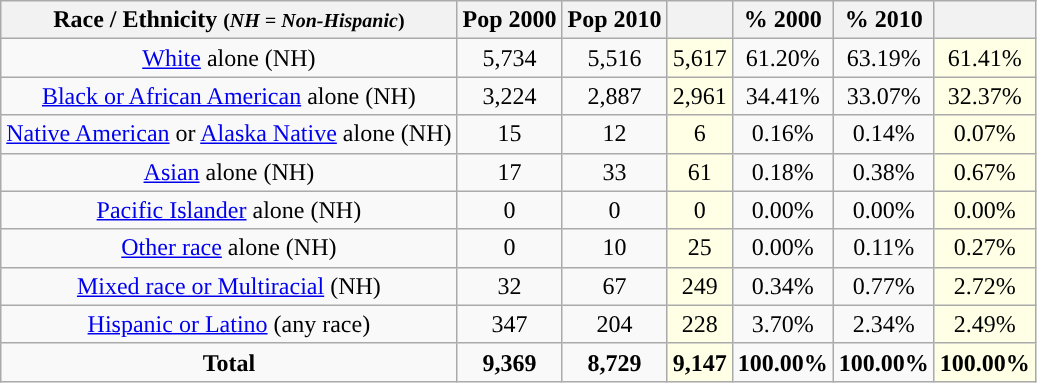<table class="wikitable" style="text-align:center;">
<tr>
<th>Race / Ethnicity <small>(<em>NH = Non-Hispanic</em>)</small></th>
<th>Pop 2000</th>
<th>Pop 2010</th>
<th></th>
<th>% 2000</th>
<th>% 2010</th>
<th></th>
</tr>
<tr>
<td><a href='#'>White</a> alone (NH)</td>
<td>5,734</td>
<td>5,516</td>
<td style='background: #ffffe6;'>5,617</td>
<td>61.20%</td>
<td>63.19%</td>
<td style='background: #ffffe6;'>61.41%</td>
</tr>
<tr>
<td><a href='#'>Black or African American</a> alone (NH)</td>
<td>3,224</td>
<td>2,887</td>
<td style='background: #ffffe6;'>2,961</td>
<td>34.41%</td>
<td>33.07%</td>
<td style='background: #ffffe6;'>32.37%</td>
</tr>
<tr>
<td><a href='#'>Native American</a> or <a href='#'>Alaska Native</a> alone (NH)</td>
<td>15</td>
<td>12</td>
<td style='background: #ffffe6;'>6</td>
<td>0.16%</td>
<td>0.14%</td>
<td style='background: #ffffe6;'>0.07%</td>
</tr>
<tr>
<td><a href='#'>Asian</a> alone (NH)</td>
<td>17</td>
<td>33</td>
<td style='background: #ffffe6;'>61</td>
<td>0.18%</td>
<td>0.38%</td>
<td style='background: #ffffe6;'>0.67%</td>
</tr>
<tr>
<td><a href='#'>Pacific Islander</a> alone (NH)</td>
<td>0</td>
<td>0</td>
<td style='background: #ffffe6;'>0</td>
<td>0.00%</td>
<td>0.00%</td>
<td style='background: #ffffe6;'>0.00%</td>
</tr>
<tr>
<td><a href='#'>Other race</a> alone (NH)</td>
<td>0</td>
<td>10</td>
<td style='background: #ffffe6;'>25</td>
<td>0.00%</td>
<td>0.11%</td>
<td style='background: #ffffe6;'>0.27%</td>
</tr>
<tr>
<td><a href='#'>Mixed race or Multiracial</a> (NH)</td>
<td>32</td>
<td>67</td>
<td style='background: #ffffe6;'>249</td>
<td>0.34%</td>
<td>0.77%</td>
<td style='background: #ffffe6;'>2.72%</td>
</tr>
<tr>
<td><a href='#'>Hispanic or Latino</a> (any race)</td>
<td>347</td>
<td>204</td>
<td style='background: #ffffe6;'>228</td>
<td>3.70%</td>
<td>2.34%</td>
<td style='background: #ffffe6;'>2.49%</td>
</tr>
<tr>
<td><strong>Total</strong></td>
<td><strong>9,369</strong></td>
<td><strong>8,729</strong></td>
<td style='background: #ffffe6;'><strong>9,147</strong></td>
<td><strong>100.00%</strong></td>
<td><strong>100.00%</strong></td>
<td style='background: #ffffe6;'><strong>100.00%</strong></td>
</tr>
</table>
